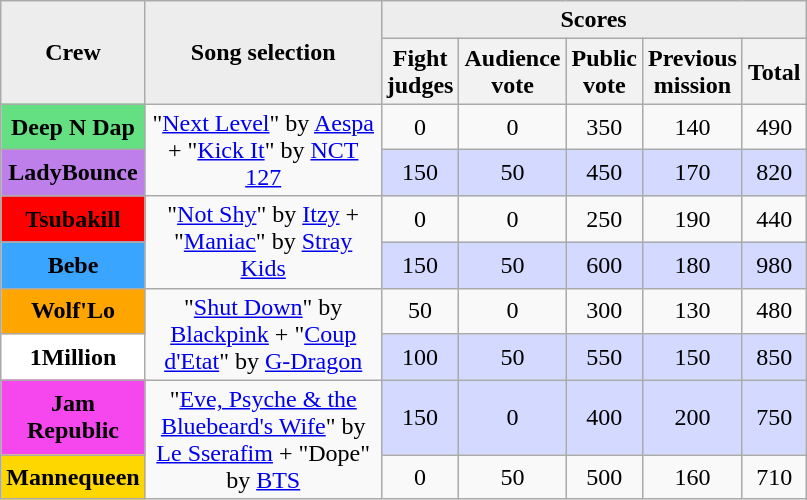<table class="wikitable sortable" style="text-align:center; font-size:100%">
<tr>
<th rowspan="2" style="background:#EDEDED; width: 80px">Crew</th>
<th rowspan="2" style="background:#EDEDED; width: 150px">Song selection</th>
<th colspan="5" style="background:#EDEDED">Scores</th>
</tr>
<tr>
<th>Fight<br>judges</th>
<th>Audience<br>vote</th>
<th>Public<br>vote</th>
<th>Previous<br>mission</th>
<th>Total</th>
</tr>
<tr>
<td style="background: #64E082""><strong>Deep N Dap</strong></td>
<td rowspan="2">"<a href='#'>Next Level</a>" by <a href='#'>Aespa</a> + "<a href='#'>Kick It</a>" by <a href='#'>NCT 127</a></td>
<td>0</td>
<td>0</td>
<td>350</td>
<td>140</td>
<td>490</td>
</tr>
<tr>
<td style="background:#BF7FEB"><strong>LadyBounce</strong></td>
<td style="background:#D4D9FF">150</td>
<td style="background:#D4D9FF">50</td>
<td style="background:#D4D9FF">450</td>
<td style="background:#D4D9FF">170</td>
<td style="background:#D4D9FF">820</td>
</tr>
<tr>
<td style="background:red"><strong>Tsubakill</strong></td>
<td rowspan="2">"<a href='#'>Not Shy</a>" by <a href='#'>Itzy</a> + "<a href='#'>Maniac</a>" by <a href='#'>Stray Kids</a></td>
<td>0</td>
<td>0</td>
<td>250</td>
<td>190</td>
<td>440</td>
</tr>
<tr>
<td style="background:#3AA5FF"><strong>Bebe</strong></td>
<td style="background:#D4D9FF">150</td>
<td style="background:#D4D9FF">50</td>
<td style="background:#D4D9FF">600</td>
<td style="background:#D4D9FF">180</td>
<td style="background:#D4D9FF">980</td>
</tr>
<tr>
<td style="background:orange"><strong>Wolf'Lo</strong></td>
<td rowspan="2">"<a href='#'>Shut Down</a>" by <a href='#'>Blackpink</a> + "<a href='#'>Coup d'Etat</a>" by <a href='#'>G-Dragon</a></td>
<td>50</td>
<td>0</td>
<td>300</td>
<td>130</td>
<td>480</td>
</tr>
<tr>
<td style="background:white"><strong>1Million</strong></td>
<td style="background:#D4D9FF">100</td>
<td style="background:#D4D9FF">50</td>
<td style="background:#D4D9FF">550</td>
<td style="background:#D4D9FF">150</td>
<td style="background:#D4D9FF">850</td>
</tr>
<tr>
<td style="background:#F646EE"><strong>Jam Republic</strong></td>
<td rowspan="2">"<a href='#'>Eve, Psyche & the Bluebeard's Wife</a>" by <a href='#'>Le Sserafim</a> + "Dope" by <a href='#'>BTS</a></td>
<td style="background:#D4D9FF">150</td>
<td style="background:#D4D9FF">0</td>
<td style="background:#D4D9FF">400</td>
<td style="background:#D4D9FF">200</td>
<td style="background:#D4D9FF">750</td>
</tr>
<tr>
<td style="background:gold"><strong>Mannequeen</strong></td>
<td>0</td>
<td>50</td>
<td>500</td>
<td>160</td>
<td>710</td>
</tr>
</table>
